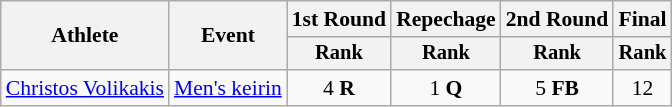<table class="wikitable" style="font-size:90%">
<tr>
<th rowspan=2>Athlete</th>
<th rowspan=2>Event</th>
<th>1st Round</th>
<th>Repechage</th>
<th>2nd Round</th>
<th>Final</th>
</tr>
<tr style="font-size:95%">
<th>Rank</th>
<th>Rank</th>
<th>Rank</th>
<th>Rank</th>
</tr>
<tr align=center>
<td align=left><a href='#'>Christos Volikakis</a></td>
<td align=left><a href='#'>Men's keirin</a></td>
<td>4 <strong>R</strong></td>
<td>1 <strong>Q</strong></td>
<td>5 <strong>FB</strong></td>
<td>12</td>
</tr>
</table>
